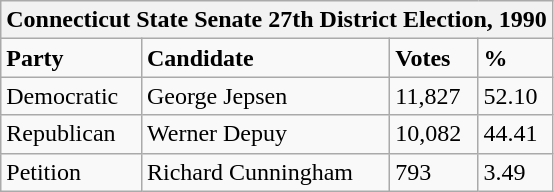<table class="wikitable">
<tr>
<th colspan="4">Connecticut State Senate 27th District Election, 1990</th>
</tr>
<tr>
<td><strong>Party</strong></td>
<td><strong>Candidate</strong></td>
<td><strong>Votes</strong></td>
<td><strong>%</strong></td>
</tr>
<tr>
<td>Democratic</td>
<td>George Jepsen</td>
<td>11,827</td>
<td>52.10</td>
</tr>
<tr>
<td>Republican</td>
<td>Werner Depuy</td>
<td>10,082</td>
<td>44.41</td>
</tr>
<tr>
<td>Petition</td>
<td>Richard Cunningham</td>
<td>793</td>
<td>3.49</td>
</tr>
</table>
